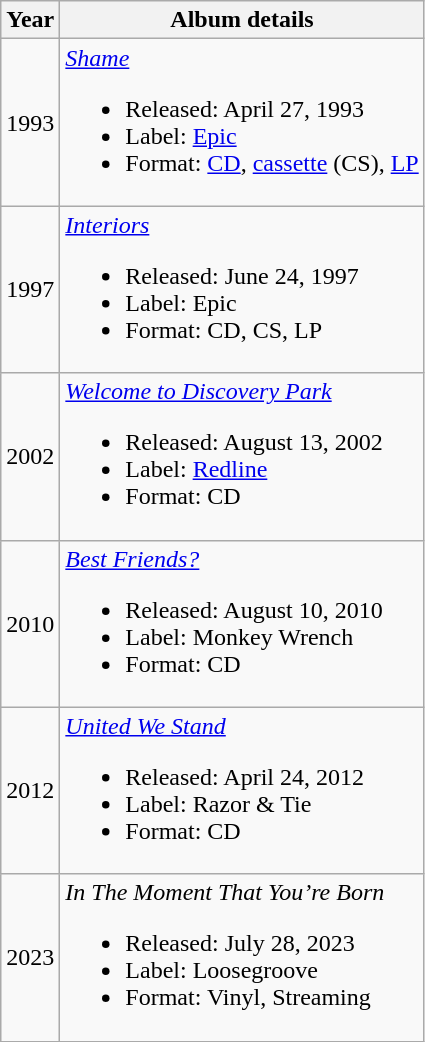<table class ="wikitable" border="1">
<tr>
<th>Year</th>
<th>Album details</th>
</tr>
<tr>
<td>1993</td>
<td><em><a href='#'>Shame</a></em><br><ul><li>Released: April 27, 1993</li><li>Label: <a href='#'>Epic</a></li><li>Format: <a href='#'>CD</a>, <a href='#'>cassette</a> (CS), <a href='#'>LP</a></li></ul></td>
</tr>
<tr>
<td>1997</td>
<td><em><a href='#'>Interiors</a></em><br><ul><li>Released: June 24, 1997</li><li>Label: Epic</li><li>Format: CD, CS, LP</li></ul></td>
</tr>
<tr>
<td>2002</td>
<td><em><a href='#'>Welcome to Discovery Park</a></em><br><ul><li>Released: August 13, 2002</li><li>Label: <a href='#'>Redline</a></li><li>Format: CD</li></ul></td>
</tr>
<tr>
<td>2010</td>
<td><em><a href='#'>Best Friends?</a></em><br><ul><li>Released: August 10, 2010</li><li>Label: Monkey Wrench</li><li>Format: CD</li></ul></td>
</tr>
<tr>
<td>2012</td>
<td><em><a href='#'>United We Stand</a></em><br><ul><li>Released: April 24, 2012</li><li>Label: Razor & Tie</li><li>Format: CD</li></ul></td>
</tr>
<tr>
<td>2023</td>
<td><em>In The Moment That You’re Born</em><br><ul><li>Released: July 28, 2023</li><li>Label: Loosegroove</li><li>Format: Vinyl, Streaming</li></ul></td>
</tr>
</table>
